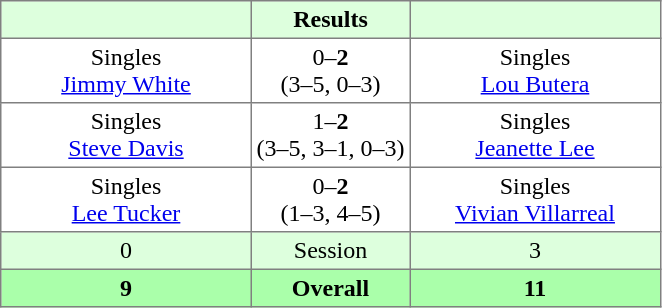<table border="1" cellpadding="3" style="border-collapse: collapse;">
<tr bgcolor="#ddffdd">
<th width="160"></th>
<th>Results</th>
<th width="160"></th>
</tr>
<tr>
<td align="center">Singles<br><a href='#'>Jimmy White</a></td>
<td align="center">0–<strong>2</strong><br>(3–5, 0–3)</td>
<td align="center">Singles<br><a href='#'>Lou Butera</a></td>
</tr>
<tr>
<td align="center">Singles<br><a href='#'>Steve Davis</a></td>
<td align="center">1–<strong>2</strong><br>(3–5, 3–1, 0–3)</td>
<td align="center">Singles<br><a href='#'>Jeanette Lee</a></td>
</tr>
<tr>
<td align="center">Singles<br><a href='#'>Lee Tucker</a></td>
<td align="center">0–<strong>2</strong><br>(1–3, 4–5)</td>
<td align="center">Singles<br><a href='#'>Vivian Villarreal</a></td>
</tr>
<tr bgcolor="#ddffdd">
<td align="center">0</td>
<td align="center">Session</td>
<td align="center">3</td>
</tr>
<tr bgcolor="#aaffaa">
<th align="center">9</th>
<th align="center">Overall</th>
<th align="center">11</th>
</tr>
</table>
